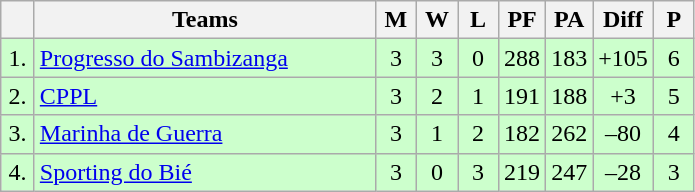<table class="wikitable" style="text-align:center">
<tr>
<th width=15></th>
<th width=220>Teams</th>
<th width=20>M</th>
<th width=20>W</th>
<th width=20>L</th>
<th width=20>PF</th>
<th width=20>PA</th>
<th width=30>Diff</th>
<th width=20>P</th>
</tr>
<tr style="background: #ccffcc;">
<td>1.</td>
<td align=left><a href='#'>Progresso do Sambizanga</a></td>
<td>3</td>
<td>3</td>
<td>0</td>
<td>288</td>
<td>183</td>
<td>+105</td>
<td>6</td>
</tr>
<tr style="background: #ccffcc;">
<td>2.</td>
<td align=left><a href='#'>CPPL</a></td>
<td>3</td>
<td>2</td>
<td>1</td>
<td>191</td>
<td>188</td>
<td>+3</td>
<td>5</td>
</tr>
<tr style="background: #ccffcc;">
<td>3.</td>
<td align=left><a href='#'>Marinha de Guerra</a></td>
<td>3</td>
<td>1</td>
<td>2</td>
<td>182</td>
<td>262</td>
<td>–80</td>
<td>4</td>
</tr>
<tr style="background: #ccffcc;">
<td>4.</td>
<td align=left><a href='#'>Sporting do Bié</a></td>
<td>3</td>
<td>0</td>
<td>3</td>
<td>219</td>
<td>247</td>
<td>–28</td>
<td>3</td>
</tr>
</table>
